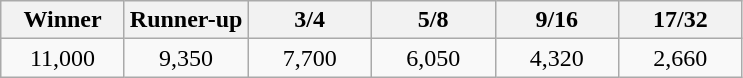<table class="wikitable">
<tr>
<th width=75>Winner</th>
<th width=75>Runner-up</th>
<th width=75>3/4</th>
<th width=75>5/8</th>
<th width=75>9/16</th>
<th width=75>17/32</th>
</tr>
<tr>
<td align=center>11,000</td>
<td align=center>9,350</td>
<td align=center>7,700</td>
<td align=center>6,050</td>
<td align=center>4,320</td>
<td align=center>2,660</td>
</tr>
</table>
